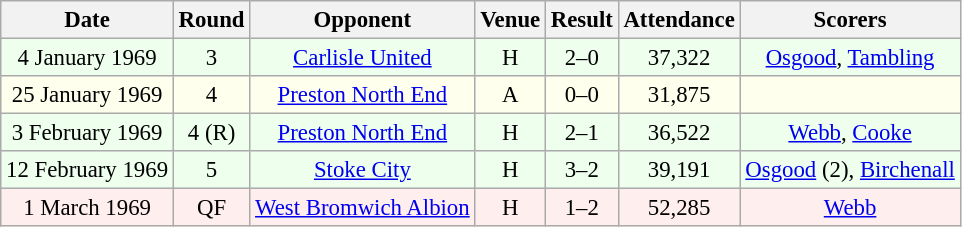<table class="wikitable sortable" style="font-size:95%; text-align:center">
<tr>
<th>Date</th>
<th>Round</th>
<th>Opponent</th>
<th>Venue</th>
<th>Result</th>
<th>Attendance</th>
<th>Scorers</th>
</tr>
<tr bgcolor = "#EEFFEE">
<td>4 January 1969</td>
<td>3</td>
<td><a href='#'>Carlisle United</a></td>
<td>H</td>
<td>2–0</td>
<td>37,322</td>
<td><a href='#'>Osgood</a>, <a href='#'>Tambling</a></td>
</tr>
<tr bgcolor = "#FFFFEE">
<td>25 January 1969</td>
<td>4</td>
<td><a href='#'>Preston North End</a></td>
<td>A</td>
<td>0–0</td>
<td>31,875</td>
<td></td>
</tr>
<tr bgcolor = "#EEFFEE">
<td>3 February 1969</td>
<td>4 (R)</td>
<td><a href='#'>Preston North End</a></td>
<td>H</td>
<td>2–1</td>
<td>36,522</td>
<td><a href='#'>Webb</a>, <a href='#'>Cooke</a></td>
</tr>
<tr bgcolor = "#EEFFEE">
<td>12 February 1969</td>
<td>5</td>
<td><a href='#'>Stoke City</a></td>
<td>H</td>
<td>3–2</td>
<td>39,191</td>
<td><a href='#'>Osgood</a> (2), <a href='#'>Birchenall</a></td>
</tr>
<tr bgcolor = "#FFEEEE">
<td>1 March 1969</td>
<td>QF</td>
<td><a href='#'>West Bromwich Albion</a></td>
<td>H</td>
<td>1–2</td>
<td>52,285</td>
<td><a href='#'>Webb</a></td>
</tr>
</table>
